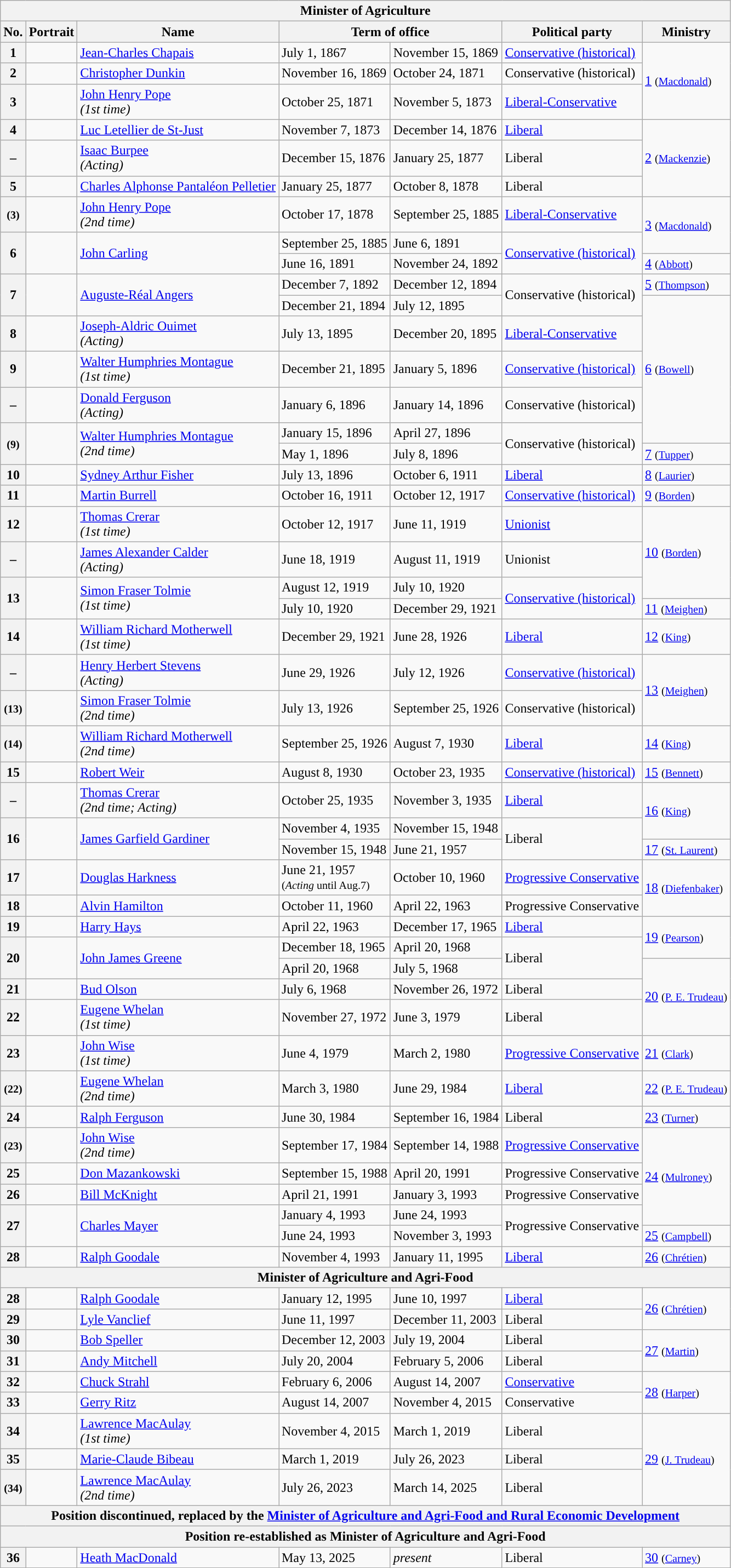<table class="wikitable">
<tr>
<th colspan=7>Minister of Agriculture</th>
</tr>
<tr>
<th>No.</th>
<th>Portrait</th>
<th>Name</th>
<th colspan=2>Term of office</th>
<th>Political party</th>
<th>Ministry</th>
</tr>
<tr>
<th style="background:">1</th>
<td></td>
<td><a href='#'>Jean-Charles Chapais</a></td>
<td>July 1, 1867</td>
<td>November 15, 1869</td>
<td><a href='#'>Conservative (historical)</a></td>
<td rowspan=3><a href='#'>1</a> <small>(<a href='#'>Macdonald</a>)</small></td>
</tr>
<tr>
<th style="background:">2</th>
<td></td>
<td><a href='#'>Christopher Dunkin</a></td>
<td>November 16, 1869</td>
<td>October 24, 1871</td>
<td>Conservative (historical)</td>
</tr>
<tr>
<th style="background:">3</th>
<td></td>
<td><a href='#'>John Henry Pope</a><br><em>(1st time)</em></td>
<td>October 25, 1871</td>
<td>November 5, 1873</td>
<td><a href='#'>Liberal-Conservative</a></td>
</tr>
<tr>
<th style="background:">4</th>
<td></td>
<td><a href='#'>Luc Letellier de St-Just</a></td>
<td>November 7, 1873</td>
<td>December 14, 1876</td>
<td><a href='#'>Liberal</a></td>
<td rowspan=3><a href='#'>2</a> <small>(<a href='#'>Mackenzie</a>)</small></td>
</tr>
<tr>
<th style="background:">–</th>
<td></td>
<td><a href='#'>Isaac Burpee</a><br><em>(Acting)</em></td>
<td>December 15, 1876</td>
<td>January 25, 1877</td>
<td>Liberal</td>
</tr>
<tr>
<th style="background:">5</th>
<td></td>
<td><a href='#'>Charles Alphonse Pantaléon Pelletier</a></td>
<td>January 25, 1877</td>
<td>October 8, 1878</td>
<td>Liberal</td>
</tr>
<tr>
<th style="background:"><small>(3)</small></th>
<td></td>
<td><a href='#'>John Henry Pope</a><br><em>(2nd time)</em></td>
<td>October 17, 1878</td>
<td>September 25, 1885</td>
<td><a href='#'>Liberal-Conservative</a></td>
<td rowspan=2><a href='#'>3</a> <small>(<a href='#'>Macdonald</a>)</small></td>
</tr>
<tr>
<th rowspan=2 style="background:">6</th>
<td rowspan=2></td>
<td rowspan=2><a href='#'>John Carling</a></td>
<td>September 25, 1885</td>
<td>June 6, 1891</td>
<td rowspan=2><a href='#'>Conservative (historical)</a></td>
</tr>
<tr>
<td>June 16, 1891</td>
<td>November 24, 1892</td>
<td><a href='#'>4</a> <small>(<a href='#'>Abbott</a>)</small></td>
</tr>
<tr>
<th rowspan=2 style="background:">7</th>
<td rowspan=2></td>
<td rowspan=2><a href='#'>Auguste-Réal Angers</a></td>
<td>December 7, 1892</td>
<td>December 12, 1894</td>
<td rowspan=2>Conservative (historical)</td>
<td><a href='#'>5</a> <small>(<a href='#'>Thompson</a>)</small></td>
</tr>
<tr>
<td>December 21, 1894</td>
<td>July 12, 1895</td>
<td rowspan=5><a href='#'>6</a> <small>(<a href='#'>Bowell</a>)</small></td>
</tr>
<tr>
<th style="background:">8</th>
<td></td>
<td><a href='#'>Joseph-Aldric Ouimet</a><br><em>(Acting)</em></td>
<td>July 13, 1895</td>
<td>December 20, 1895</td>
<td><a href='#'>Liberal-Conservative</a></td>
</tr>
<tr>
<th style="background:">9</th>
<td></td>
<td><a href='#'>Walter Humphries Montague</a><br><em>(1st time)</em></td>
<td>December 21, 1895</td>
<td>January 5, 1896</td>
<td><a href='#'>Conservative (historical)</a></td>
</tr>
<tr>
<th style="background:">–</th>
<td></td>
<td><a href='#'>Donald Ferguson</a><br><em>(Acting)</em></td>
<td>January 6, 1896</td>
<td>January 14, 1896</td>
<td>Conservative (historical)</td>
</tr>
<tr>
<th rowspan=2 style="background:"><small>(9)</small></th>
<td rowspan=2></td>
<td rowspan=2><a href='#'>Walter Humphries Montague</a><br><em>(2nd time)</em></td>
<td>January 15, 1896</td>
<td>April 27, 1896</td>
<td rowspan=2>Conservative (historical)</td>
</tr>
<tr>
<td>May 1, 1896</td>
<td>July 8, 1896</td>
<td><a href='#'>7</a> <small>(<a href='#'>Tupper</a>)</small></td>
</tr>
<tr>
<th style="background:">10</th>
<td></td>
<td><a href='#'>Sydney Arthur Fisher</a></td>
<td>July 13, 1896</td>
<td>October 6, 1911</td>
<td><a href='#'>Liberal</a></td>
<td><a href='#'>8</a> <small>(<a href='#'>Laurier</a>)</small></td>
</tr>
<tr>
<th style="background:">11</th>
<td></td>
<td><a href='#'>Martin Burrell</a></td>
<td>October 16, 1911</td>
<td>October 12, 1917</td>
<td><a href='#'>Conservative (historical)</a></td>
<td><a href='#'>9</a> <small>(<a href='#'>Borden</a>)</small></td>
</tr>
<tr>
<th style="background:">12</th>
<td></td>
<td><a href='#'>Thomas Crerar</a><br><em>(1st time)</em></td>
<td>October 12, 1917</td>
<td>June 11, 1919</td>
<td><a href='#'>Unionist</a></td>
<td rowspan=3><a href='#'>10</a> <small>(<a href='#'>Borden</a>)</small></td>
</tr>
<tr>
<th style="background:">–</th>
<td></td>
<td><a href='#'>James Alexander Calder</a><br><em>(Acting)</em></td>
<td>June 18, 1919</td>
<td>August 11, 1919</td>
<td>Unionist</td>
</tr>
<tr>
<th rowspan=2 style="background:">13</th>
<td rowspan=2></td>
<td rowspan=2><a href='#'>Simon Fraser Tolmie</a><br><em>(1st time)</em></td>
<td>August 12, 1919</td>
<td>July 10, 1920</td>
<td rowspan=2><a href='#'>Conservative (historical)</a></td>
</tr>
<tr>
<td>July 10, 1920</td>
<td>December 29, 1921</td>
<td><a href='#'>11</a> <small>(<a href='#'>Meighen</a>)</small></td>
</tr>
<tr>
<th style="background:">14</th>
<td></td>
<td><a href='#'>William Richard Motherwell</a><br><em>(1st time)</em></td>
<td>December 29, 1921</td>
<td>June 28, 1926</td>
<td><a href='#'>Liberal</a></td>
<td><a href='#'>12</a> <small>(<a href='#'>King</a>)</small></td>
</tr>
<tr>
<th style="background:">–</th>
<td></td>
<td><a href='#'>Henry Herbert Stevens</a><br><em>(Acting)</em></td>
<td>June 29, 1926</td>
<td>July 12, 1926</td>
<td><a href='#'>Conservative (historical)</a></td>
<td rowspan=2><a href='#'>13</a> <small>(<a href='#'>Meighen</a>)</small></td>
</tr>
<tr>
<th style="background:"><small>(13)</small></th>
<td></td>
<td><a href='#'>Simon Fraser Tolmie</a><br><em>(2nd time)</em></td>
<td>July 13, 1926</td>
<td>September 25, 1926</td>
<td>Conservative (historical)</td>
</tr>
<tr>
<th style="background:"><small>(14)</small></th>
<td></td>
<td><a href='#'>William Richard Motherwell</a><br><em>(2nd time)</em></td>
<td>September 25, 1926</td>
<td>August 7, 1930</td>
<td><a href='#'>Liberal</a></td>
<td><a href='#'>14</a> <small>(<a href='#'>King</a>)</small></td>
</tr>
<tr>
<th style="background:">15</th>
<td></td>
<td><a href='#'>Robert Weir</a></td>
<td>August 8, 1930</td>
<td>October 23, 1935</td>
<td><a href='#'>Conservative (historical)</a></td>
<td><a href='#'>15</a> <small>(<a href='#'>Bennett</a>)</small></td>
</tr>
<tr>
<th style="background:">–</th>
<td></td>
<td><a href='#'>Thomas Crerar</a><br><em>(2nd time; Acting)</em></td>
<td>October 25, 1935</td>
<td>November 3, 1935</td>
<td><a href='#'>Liberal</a></td>
<td rowspan=2><a href='#'>16</a> <small>(<a href='#'>King</a>)</small></td>
</tr>
<tr>
<th rowspan=2 style="background:">16</th>
<td rowspan=2></td>
<td rowspan=2><a href='#'>James Garfield Gardiner</a></td>
<td>November 4, 1935</td>
<td>November 15, 1948</td>
<td rowspan=2>Liberal</td>
</tr>
<tr>
<td>November 15, 1948</td>
<td>June 21, 1957</td>
<td><a href='#'>17</a> <small>(<a href='#'>St. Laurent</a>)</small></td>
</tr>
<tr>
<th style="background:">17</th>
<td></td>
<td><a href='#'>Douglas Harkness</a></td>
<td>June 21, 1957<br><small>(<em>Acting</em> until Aug.7)</small></td>
<td>October 10, 1960</td>
<td><a href='#'>Progressive Conservative</a></td>
<td rowspan=2><a href='#'>18</a> <small>(<a href='#'>Diefenbaker</a>)</small></td>
</tr>
<tr>
<th style="background:">18</th>
<td></td>
<td><a href='#'>Alvin Hamilton</a></td>
<td>October 11, 1960</td>
<td>April 22, 1963</td>
<td>Progressive Conservative</td>
</tr>
<tr>
<th style="background:">19</th>
<td></td>
<td><a href='#'>Harry Hays</a></td>
<td>April 22, 1963</td>
<td>December 17, 1965</td>
<td><a href='#'>Liberal</a></td>
<td rowspan=2><a href='#'>19</a> <small>(<a href='#'>Pearson</a>)</small></td>
</tr>
<tr>
<th rowspan=2 style="background:">20</th>
<td rowspan="2"></td>
<td rowspan=2><a href='#'>John James Greene</a></td>
<td>December 18, 1965</td>
<td>April 20, 1968</td>
<td rowspan=2>Liberal</td>
</tr>
<tr>
<td>April 20, 1968</td>
<td>July 5, 1968</td>
<td rowspan=3><a href='#'>20</a> <small>(<a href='#'>P. E. Trudeau</a>)</small></td>
</tr>
<tr>
<th style="background:">21</th>
<td></td>
<td><a href='#'>Bud Olson</a></td>
<td>July 6, 1968</td>
<td>November 26, 1972</td>
<td>Liberal</td>
</tr>
<tr>
<th style="background:">22</th>
<td></td>
<td><a href='#'>Eugene Whelan</a><br><em>(1st time)</em></td>
<td>November 27, 1972</td>
<td>June 3, 1979</td>
<td>Liberal</td>
</tr>
<tr>
<th style="background:">23</th>
<td></td>
<td><a href='#'>John Wise</a><br><em>(1st time)</em></td>
<td>June 4, 1979</td>
<td>March 2, 1980</td>
<td><a href='#'>Progressive Conservative</a></td>
<td><a href='#'>21</a> <small>(<a href='#'>Clark</a>)</small></td>
</tr>
<tr>
<th style="background:"><small>(22)</small></th>
<td></td>
<td><a href='#'>Eugene Whelan</a><br><em>(2nd time)</em></td>
<td>March 3, 1980</td>
<td>June 29, 1984</td>
<td><a href='#'>Liberal</a></td>
<td><a href='#'>22</a> <small>(<a href='#'>P. E. Trudeau</a>)</small></td>
</tr>
<tr>
<th style="background:">24</th>
<td></td>
<td><a href='#'>Ralph Ferguson</a></td>
<td>June 30, 1984</td>
<td>September 16, 1984</td>
<td>Liberal</td>
<td><a href='#'>23</a> <small>(<a href='#'>Turner</a>)</small></td>
</tr>
<tr>
<th style="background:"><small>(23)</small></th>
<td></td>
<td><a href='#'>John Wise</a><br><em>(2nd time)</em></td>
<td>September 17, 1984</td>
<td>September 14, 1988</td>
<td><a href='#'>Progressive Conservative</a></td>
<td rowspan=4><a href='#'>24</a> <small>(<a href='#'>Mulroney</a>)</small></td>
</tr>
<tr>
<th style="background:">25</th>
<td></td>
<td><a href='#'>Don Mazankowski</a></td>
<td>September 15, 1988</td>
<td>April 20, 1991</td>
<td>Progressive Conservative</td>
</tr>
<tr>
<th style="background:">26</th>
<td></td>
<td><a href='#'>Bill McKnight</a></td>
<td>April 21, 1991</td>
<td>January 3, 1993</td>
<td>Progressive Conservative</td>
</tr>
<tr>
<th rowspan=2 style="background:">27</th>
<td rowspan=2></td>
<td rowspan=2><a href='#'>Charles Mayer</a></td>
<td>January 4, 1993</td>
<td>June 24, 1993</td>
<td rowspan=2>Progressive Conservative</td>
</tr>
<tr>
<td>June 24, 1993</td>
<td>November 3, 1993</td>
<td><a href='#'>25</a> <small>(<a href='#'>Campbell</a>)</small></td>
</tr>
<tr>
<th style="background:">28</th>
<td></td>
<td><a href='#'>Ralph Goodale</a></td>
<td>November 4, 1993</td>
<td>January 11, 1995</td>
<td><a href='#'>Liberal</a></td>
<td><a href='#'>26</a> <small>(<a href='#'>Chrétien</a>)</small></td>
</tr>
<tr>
<th colspan=7>Minister of Agriculture and Agri-Food</th>
</tr>
<tr>
<th style="background:">28</th>
<td></td>
<td><a href='#'>Ralph Goodale</a></td>
<td>January 12, 1995</td>
<td>June 10, 1997</td>
<td><a href='#'>Liberal</a></td>
<td rowspan=2><a href='#'>26</a> <small>(<a href='#'>Chrétien</a>)</small></td>
</tr>
<tr>
<th style="background:">29</th>
<td></td>
<td><a href='#'>Lyle Vanclief</a></td>
<td>June 11, 1997</td>
<td>December 11, 2003</td>
<td>Liberal</td>
</tr>
<tr>
<th style="background:">30</th>
<td></td>
<td><a href='#'>Bob Speller</a></td>
<td>December 12, 2003</td>
<td>July 19, 2004</td>
<td>Liberal</td>
<td rowspan=2><a href='#'>27</a> <small>(<a href='#'>Martin</a>)</small></td>
</tr>
<tr>
<th style="background:">31</th>
<td></td>
<td><a href='#'>Andy Mitchell</a></td>
<td>July 20, 2004</td>
<td>February 5, 2006</td>
<td>Liberal</td>
</tr>
<tr>
<th style="background:">32</th>
<td></td>
<td><a href='#'>Chuck Strahl</a></td>
<td>February 6, 2006</td>
<td>August 14, 2007</td>
<td><a href='#'>Conservative</a></td>
<td rowspan=2><a href='#'>28</a> <small>(<a href='#'>Harper</a>)</small></td>
</tr>
<tr>
<th style="background:">33</th>
<td></td>
<td><a href='#'>Gerry Ritz</a></td>
<td>August 14, 2007</td>
<td>November 4, 2015</td>
<td>Conservative</td>
</tr>
<tr>
<th style="background:">34</th>
<td></td>
<td><a href='#'>Lawrence MacAulay</a><br><em>(1st time)</em></td>
<td>November 4, 2015</td>
<td>March 1, 2019</td>
<td>Liberal</td>
<td rowspan=3><a href='#'>29</a> <small>(<a href='#'>J. Trudeau</a>)</small></td>
</tr>
<tr>
<th style="background:">35</th>
<td></td>
<td><a href='#'>Marie-Claude Bibeau</a></td>
<td>March 1, 2019</td>
<td>July 26, 2023</td>
<td>Liberal</td>
</tr>
<tr>
<th style="background:"><small>(34)</small></th>
<td></td>
<td><a href='#'>Lawrence MacAulay</a><br><em>(2nd time)</em></td>
<td>July 26, 2023</td>
<td>March 14, 2025</td>
<td>Liberal</td>
</tr>
<tr>
<th colspan=7>Position discontinued, replaced by the <a href='#'>Minister of Agriculture and Agri-Food and Rural Economic Development</a></th>
</tr>
<tr>
<th colspan="7">Position re-established as Minister of Agriculture and Agri-Food</th>
</tr>
<tr>
<th style="background:">36</th>
<td></td>
<td><a href='#'>Heath MacDonald</a></td>
<td>May 13, 2025</td>
<td><em>present</em></td>
<td>Liberal</td>
<td rowspan=1><a href='#'>30</a> <small>(<a href='#'>Carney</a>)</small></td>
</tr>
</table>
